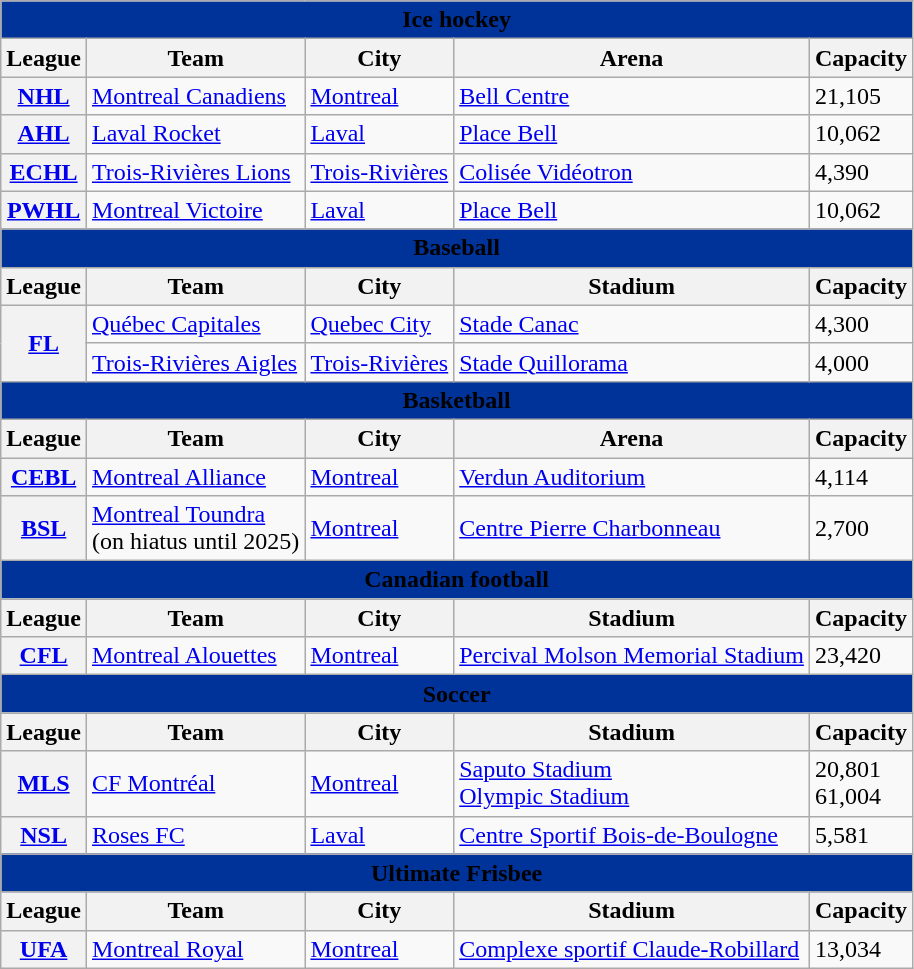<table class="wikitable" style="width:auto">
<tr>
<td bgcolor="#003399" align="center" colspan="6"><strong><span>Ice hockey</span></strong></td>
</tr>
<tr>
<th>League</th>
<th>Team</th>
<th>City</th>
<th>Arena</th>
<th>Capacity</th>
</tr>
<tr>
<th rowspan="1"><a href='#'>NHL</a></th>
<td><a href='#'>Montreal Canadiens</a></td>
<td><a href='#'>Montreal</a></td>
<td><a href='#'>Bell Centre</a></td>
<td>21,105</td>
</tr>
<tr>
<th rowspan="1"><a href='#'>AHL</a></th>
<td><a href='#'>Laval Rocket</a></td>
<td><a href='#'>Laval</a></td>
<td><a href='#'>Place Bell</a></td>
<td>10,062</td>
</tr>
<tr>
<th rowspan="1"><a href='#'>ECHL</a></th>
<td><a href='#'>Trois-Rivières Lions</a></td>
<td><a href='#'>Trois-Rivières</a></td>
<td><a href='#'>Colisée Vidéotron</a></td>
<td>4,390</td>
</tr>
<tr>
<th rowspan="1"><a href='#'>PWHL</a></th>
<td><a href='#'>Montreal Victoire</a></td>
<td><a href='#'>Laval</a></td>
<td><a href='#'>Place Bell</a></td>
<td>10,062</td>
</tr>
<tr>
<td bgcolor="#003399" align="center" colspan="6"><strong><span>Baseball</span></strong></td>
</tr>
<tr>
<th>League</th>
<th>Team</th>
<th>City</th>
<th>Stadium</th>
<th>Capacity</th>
</tr>
<tr>
<th rowspan="2"><a href='#'>FL</a></th>
<td><a href='#'>Québec Capitales</a></td>
<td><a href='#'>Quebec City</a></td>
<td><a href='#'>Stade Canac</a></td>
<td>4,300</td>
</tr>
<tr>
<td><a href='#'>Trois-Rivières Aigles</a></td>
<td><a href='#'>Trois-Rivières</a></td>
<td><a href='#'>Stade Quillorama</a></td>
<td>4,000</td>
</tr>
<tr>
<td bgcolor="#003399" align="center" colspan="6"><strong><span>Basketball</span></strong></td>
</tr>
<tr>
<th>League</th>
<th>Team</th>
<th>City</th>
<th>Arena</th>
<th>Capacity</th>
</tr>
<tr>
<th rowspan="1"><a href='#'>CEBL</a></th>
<td><a href='#'>Montreal Alliance</a></td>
<td><a href='#'>Montreal</a></td>
<td><a href='#'>Verdun Auditorium</a></td>
<td>4,114</td>
</tr>
<tr>
<th rowspan="1"><a href='#'>BSL</a></th>
<td><a href='#'>Montreal Toundra</a> <br> (on hiatus until 2025)</td>
<td><a href='#'>Montreal</a></td>
<td><a href='#'>Centre Pierre Charbonneau</a></td>
<td>2,700</td>
</tr>
<tr>
<td bgcolor="#003399" align="center" colspan="6"><strong><span>Canadian football</span></strong></td>
</tr>
<tr>
<th>League</th>
<th>Team</th>
<th>City</th>
<th>Stadium</th>
<th>Capacity</th>
</tr>
<tr>
<th rowspan="1"><a href='#'>CFL</a></th>
<td><a href='#'>Montreal Alouettes</a></td>
<td><a href='#'>Montreal</a></td>
<td><a href='#'>Percival Molson Memorial Stadium</a></td>
<td>23,420</td>
</tr>
<tr>
<td bgcolor="#003399" align="center" colspan="6"><strong><span>Soccer</span></strong></td>
</tr>
<tr>
<th>League</th>
<th>Team</th>
<th>City</th>
<th>Stadium</th>
<th>Capacity</th>
</tr>
<tr>
<th rowspan="1"><a href='#'>MLS</a></th>
<td><a href='#'>CF Montréal</a></td>
<td><a href='#'>Montreal</a></td>
<td><a href='#'>Saputo Stadium</a> <br> <a href='#'>Olympic Stadium</a></td>
<td>20,801 <br> 61,004</td>
</tr>
<tr>
<th rowspan="1"><a href='#'>NSL</a></th>
<td><a href='#'>Roses FC</a></td>
<td><a href='#'>Laval</a></td>
<td><a href='#'>Centre Sportif Bois-de-Boulogne</a></td>
<td>5,581</td>
</tr>
<tr>
<td bgcolor="#003399" align="center" colspan="6"><strong><span>Ultimate Frisbee</span></strong></td>
</tr>
<tr>
<th>League</th>
<th>Team</th>
<th>City</th>
<th>Stadium</th>
<th>Capacity</th>
</tr>
<tr>
<th rowspan="1"><a href='#'>UFA</a></th>
<td><a href='#'>Montreal Royal</a></td>
<td><a href='#'>Montreal</a></td>
<td><a href='#'>Complexe sportif Claude-Robillard</a></td>
<td>13,034</td>
</tr>
</table>
